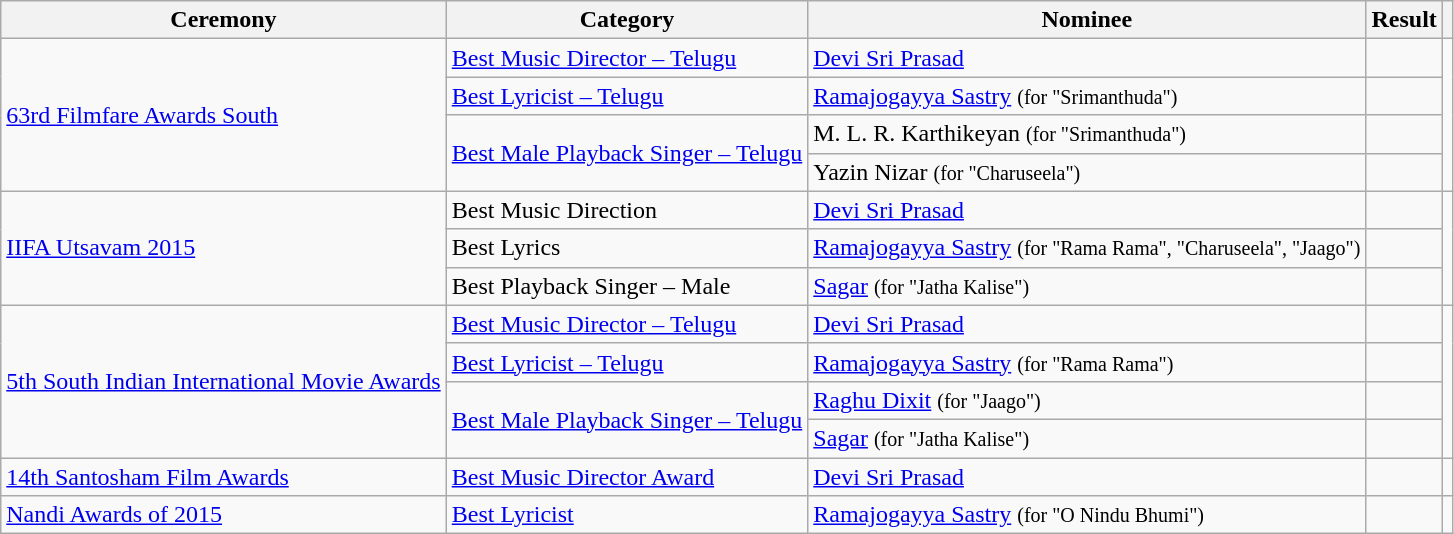<table class="wikitable">
<tr>
<th>Ceremony</th>
<th>Category</th>
<th>Nominee</th>
<th>Result</th>
<th></th>
</tr>
<tr>
<td rowspan="4"><a href='#'>63rd Filmfare Awards South</a></td>
<td><a href='#'>Best Music Director – Telugu</a></td>
<td><a href='#'>Devi Sri Prasad</a></td>
<td></td>
<td rowspan="4"><br></td>
</tr>
<tr>
<td><a href='#'>Best Lyricist – Telugu</a></td>
<td><a href='#'>Ramajogayya Sastry</a> <small>(for "Srimanthuda")</small></td>
<td></td>
</tr>
<tr>
<td rowspan="2"><a href='#'>Best Male Playback Singer – Telugu</a></td>
<td>M. L. R. Karthikeyan <small>(for "Srimanthuda")</small></td>
<td></td>
</tr>
<tr>
<td>Yazin Nizar <small>(for "Charuseela")</small></td>
<td></td>
</tr>
<tr>
<td rowspan="3"><a href='#'>IIFA Utsavam 2015</a></td>
<td>Best Music Direction</td>
<td><a href='#'>Devi Sri Prasad</a></td>
<td></td>
<td rowspan="3"><br><br></td>
</tr>
<tr>
<td>Best Lyrics</td>
<td><a href='#'>Ramajogayya Sastry</a> <small>(for "Rama Rama", "Charuseela", "Jaago")</small></td>
<td></td>
</tr>
<tr>
<td>Best Playback Singer – Male</td>
<td><a href='#'>Sagar</a> <small>(for "Jatha Kalise")</small></td>
<td></td>
</tr>
<tr>
<td rowspan="4"><a href='#'>5th South Indian International Movie Awards</a></td>
<td><a href='#'>Best Music Director – Telugu</a></td>
<td><a href='#'>Devi Sri Prasad</a></td>
<td></td>
<td rowspan="4"><br></td>
</tr>
<tr>
<td><a href='#'>Best Lyricist – Telugu</a></td>
<td><a href='#'>Ramajogayya Sastry</a> <small>(for "Rama Rama")</small></td>
<td></td>
</tr>
<tr>
<td rowspan="2"><a href='#'>Best Male Playback Singer – Telugu</a></td>
<td><a href='#'>Raghu Dixit</a> <small>(for "Jaago")</small></td>
<td></td>
</tr>
<tr>
<td><a href='#'>Sagar</a> <small>(for "Jatha Kalise")</small></td>
<td></td>
</tr>
<tr>
<td><a href='#'>14th Santosham Film Awards</a></td>
<td><a href='#'>Best Music Director Award</a></td>
<td><a href='#'>Devi Sri Prasad</a></td>
<td></td>
<td></td>
</tr>
<tr>
<td><a href='#'>Nandi Awards of 2015</a></td>
<td><a href='#'>Best Lyricist</a></td>
<td><a href='#'>Ramajogayya Sastry</a> <small>(for "O Nindu Bhumi")</small></td>
<td></td>
<td></td>
</tr>
</table>
